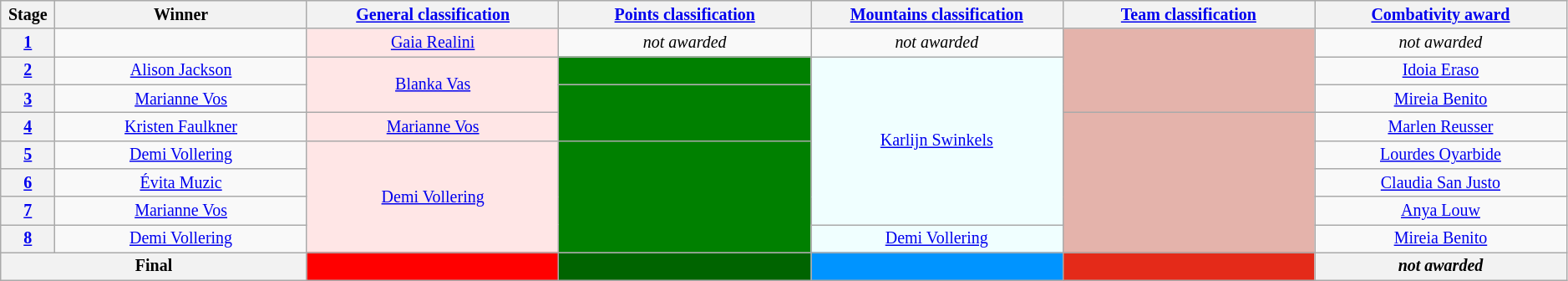<table class="wikitable" style="text-align: center; font-size:smaller;">
<tr style="background-color: #efefef;">
<th scope="col" width="2%">Stage</th>
<th scope="col" width="13%">Winner</th>
<th scope="col" width="13%"><a href='#'>General classification</a><br></th>
<th scope="col" width="13%"><a href='#'>Points classification</a><br></th>
<th scope="col" width="13%"><a href='#'>Mountains classification</a><br></th>
<th scope="col" width="13%"><a href='#'>Team classification</a><br></th>
<th scope="col" width="13%"><a href='#'>Combativity award</a><br></th>
</tr>
<tr>
<th><a href='#'>1</a></th>
<td></td>
<td style="background:#FFE6E6;"><a href='#'>Gaia Realini</a></td>
<td><em>not awarded</em></td>
<td><em>not awarded</em></td>
<td style="background:#E4B3AB;" rowspan="3"></td>
<td><em>not awarded</em></td>
</tr>
<tr>
<th><a href='#'>2</a></th>
<td><a href='#'>Alison Jackson</a></td>
<td style="background:#FFE6E6;" rowspan="2"><a href='#'>Blanka Vas</a></td>
<td style="background:#008000;"></td>
<td style="background:azure;" rowspan="6"><a href='#'>Karlijn Swinkels</a></td>
<td style="background:offwhite;"><a href='#'>Idoia Eraso</a></td>
</tr>
<tr>
<th><a href='#'>3</a></th>
<td><a href='#'>Marianne Vos</a></td>
<td style="background:#008000;" rowspan="2"></td>
<td style="background:offwhite;"><a href='#'>Mireia Benito</a></td>
</tr>
<tr>
<th><a href='#'>4</a></th>
<td><a href='#'>Kristen Faulkner</a></td>
<td style="background:#FFE6E6;"><a href='#'>Marianne Vos</a></td>
<td style="background:#E4B3AB;" rowspan="5"></td>
<td style="background:offwhite;"><a href='#'>Marlen Reusser</a></td>
</tr>
<tr>
<th><a href='#'>5</a></th>
<td><a href='#'>Demi Vollering</a></td>
<td style="background:#FFE6E6;" rowspan="4"><a href='#'>Demi Vollering</a></td>
<td style="background:#008000;" rowspan="4"></td>
<td style="background:offwhite;"><a href='#'>Lourdes Oyarbide</a></td>
</tr>
<tr>
<th><a href='#'>6</a></th>
<td><a href='#'>Évita Muzic</a></td>
<td style="background:offwhite;"><a href='#'>Claudia San Justo</a></td>
</tr>
<tr>
<th><a href='#'>7</a></th>
<td><a href='#'>Marianne Vos</a></td>
<td style="background:offwhite;"><a href='#'>Anya Louw</a></td>
</tr>
<tr>
<th><a href='#'>8</a></th>
<td><a href='#'>Demi Vollering</a></td>
<td style="background:azure;"><a href='#'>Demi Vollering</a></td>
<td style="background:offwhite;"><a href='#'>Mireia Benito</a></td>
</tr>
<tr>
<th colspan="2">Final</th>
<th style="background:#f00;"></th>
<th style="background:#006400;"></th>
<th style="background:#0094FF;"></th>
<th style="background:#E42A19;"></th>
<th><em>not awarded</em></th>
</tr>
</table>
